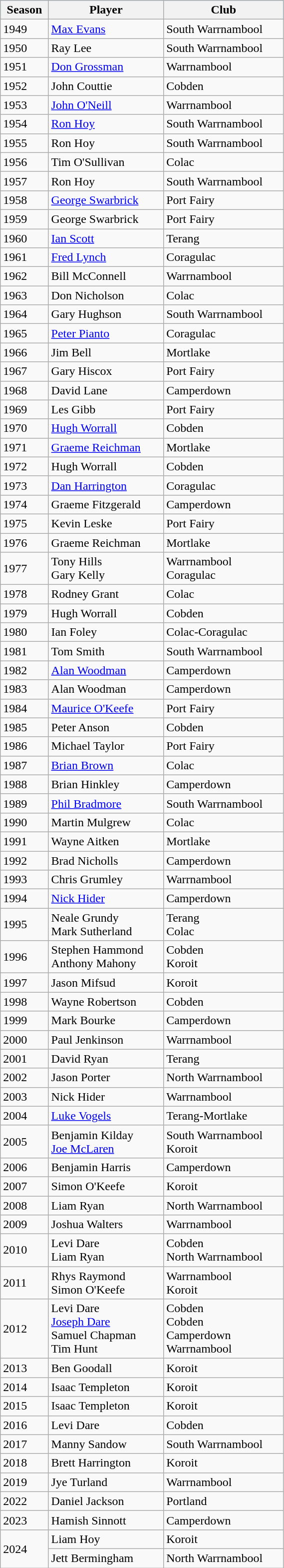<table class="wikitable" style="width:30%;">
<tr style="background:#87cefa;">
<th>Season</th>
<th>Player</th>
<th>Club</th>
</tr>
<tr>
<td>1949</td>
<td><a href='#'>Max Evans</a></td>
<td>South Warrnambool</td>
</tr>
<tr>
<td>1950</td>
<td>Ray Lee</td>
<td>South Warrnambool</td>
</tr>
<tr>
<td>1951</td>
<td><a href='#'>Don Grossman</a></td>
<td>Warrnambool</td>
</tr>
<tr>
<td>1952</td>
<td>John Couttie</td>
<td>Cobden</td>
</tr>
<tr>
<td>1953</td>
<td><a href='#'>John O'Neill</a></td>
<td>Warrnambool</td>
</tr>
<tr>
<td>1954</td>
<td><a href='#'>Ron Hoy</a></td>
<td>South Warrnambool</td>
</tr>
<tr>
<td>1955</td>
<td>Ron Hoy</td>
<td>South Warrnambool</td>
</tr>
<tr>
<td>1956</td>
<td>Tim O'Sullivan</td>
<td>Colac</td>
</tr>
<tr>
<td>1957</td>
<td>Ron Hoy</td>
<td>South Warrnambool</td>
</tr>
<tr>
<td>1958</td>
<td><a href='#'>George Swarbrick</a></td>
<td>Port Fairy</td>
</tr>
<tr>
<td>1959</td>
<td>George Swarbrick</td>
<td>Port Fairy</td>
</tr>
<tr>
<td>1960</td>
<td><a href='#'>Ian Scott</a></td>
<td>Terang</td>
</tr>
<tr>
<td>1961</td>
<td><a href='#'>Fred Lynch</a></td>
<td>Coragulac</td>
</tr>
<tr>
<td>1962</td>
<td>Bill McConnell</td>
<td>Warrnambool</td>
</tr>
<tr>
<td>1963</td>
<td>Don Nicholson</td>
<td>Colac</td>
</tr>
<tr>
<td>1964</td>
<td>Gary Hughson</td>
<td>South Warrnambool</td>
</tr>
<tr>
<td>1965</td>
<td><a href='#'>Peter Pianto</a></td>
<td>Coragulac</td>
</tr>
<tr>
<td>1966</td>
<td>Jim Bell</td>
<td>Mortlake</td>
</tr>
<tr>
<td>1967</td>
<td>Gary Hiscox</td>
<td>Port Fairy</td>
</tr>
<tr>
<td>1968</td>
<td>David Lane</td>
<td>Camperdown</td>
</tr>
<tr>
<td>1969</td>
<td>Les Gibb</td>
<td>Port Fairy</td>
</tr>
<tr>
<td>1970</td>
<td><a href='#'>Hugh Worrall</a></td>
<td>Cobden</td>
</tr>
<tr>
<td>1971</td>
<td><a href='#'>Graeme Reichman</a></td>
<td>Mortlake</td>
</tr>
<tr>
<td>1972</td>
<td>Hugh Worrall</td>
<td>Cobden</td>
</tr>
<tr>
<td>1973</td>
<td><a href='#'>Dan Harrington</a></td>
<td>Coragulac</td>
</tr>
<tr>
<td>1974</td>
<td>Graeme Fitzgerald</td>
<td>Camperdown</td>
</tr>
<tr>
<td>1975</td>
<td>Kevin Leske</td>
<td>Port Fairy</td>
</tr>
<tr>
<td>1976</td>
<td>Graeme Reichman</td>
<td>Mortlake</td>
</tr>
<tr>
<td>1977</td>
<td>Tony Hills <br> Gary Kelly</td>
<td>Warrnambool <br> Coragulac</td>
</tr>
<tr>
<td>1978</td>
<td>Rodney Grant</td>
<td>Colac</td>
</tr>
<tr>
<td>1979</td>
<td>Hugh Worrall</td>
<td>Cobden</td>
</tr>
<tr>
<td>1980</td>
<td>Ian Foley</td>
<td>Colac-Coragulac</td>
</tr>
<tr>
<td>1981</td>
<td>Tom Smith</td>
<td>South Warrnambool</td>
</tr>
<tr>
<td>1982</td>
<td><a href='#'>Alan Woodman</a></td>
<td>Camperdown</td>
</tr>
<tr>
<td>1983</td>
<td>Alan Woodman</td>
<td>Camperdown</td>
</tr>
<tr>
<td>1984</td>
<td><a href='#'>Maurice O'Keefe</a></td>
<td>Port Fairy</td>
</tr>
<tr>
<td>1985</td>
<td>Peter Anson</td>
<td>Cobden</td>
</tr>
<tr>
<td>1986</td>
<td>Michael Taylor</td>
<td>Port Fairy</td>
</tr>
<tr>
<td>1987</td>
<td><a href='#'>Brian Brown</a></td>
<td>Colac</td>
</tr>
<tr>
<td>1988</td>
<td>Brian Hinkley</td>
<td>Camperdown</td>
</tr>
<tr>
<td>1989</td>
<td><a href='#'>Phil Bradmore</a></td>
<td>South Warrnambool</td>
</tr>
<tr>
<td>1990</td>
<td>Martin Mulgrew</td>
<td>Colac</td>
</tr>
<tr>
<td>1991</td>
<td>Wayne Aitken</td>
<td>Mortlake</td>
</tr>
<tr>
<td>1992</td>
<td>Brad Nicholls</td>
<td>Camperdown</td>
</tr>
<tr>
<td>1993</td>
<td>Chris Grumley</td>
<td>Warrnambool</td>
</tr>
<tr>
<td>1994</td>
<td><a href='#'>Nick Hider</a></td>
<td>Camperdown</td>
</tr>
<tr>
<td>1995</td>
<td>Neale Grundy <br> Mark Sutherland</td>
<td>Terang <br> Colac</td>
</tr>
<tr>
<td>1996</td>
<td>Stephen Hammond <br> Anthony Mahony</td>
<td>Cobden <br> Koroit</td>
</tr>
<tr>
<td>1997</td>
<td>Jason Mifsud</td>
<td>Koroit</td>
</tr>
<tr>
<td>1998</td>
<td>Wayne Robertson</td>
<td>Cobden</td>
</tr>
<tr>
<td>1999</td>
<td>Mark Bourke</td>
<td>Camperdown</td>
</tr>
<tr>
<td>2000</td>
<td>Paul Jenkinson</td>
<td>Warrnambool</td>
</tr>
<tr>
<td>2001</td>
<td>David Ryan</td>
<td>Terang</td>
</tr>
<tr>
<td>2002</td>
<td>Jason Porter</td>
<td>North Warrnambool</td>
</tr>
<tr>
<td>2003</td>
<td>Nick Hider</td>
<td>Warrnambool</td>
</tr>
<tr>
<td>2004</td>
<td><a href='#'>Luke Vogels</a></td>
<td>Terang-Mortlake</td>
</tr>
<tr>
<td>2005</td>
<td>Benjamin Kilday <br> <a href='#'>Joe McLaren</a></td>
<td>South Warrnambool <br> Koroit</td>
</tr>
<tr>
<td>2006</td>
<td>Benjamin Harris</td>
<td>Camperdown</td>
</tr>
<tr>
<td>2007</td>
<td>Simon O'Keefe</td>
<td>Koroit</td>
</tr>
<tr>
<td>2008</td>
<td>Liam Ryan</td>
<td>North Warrnambool</td>
</tr>
<tr>
<td>2009</td>
<td>Joshua Walters</td>
<td>Warrnambool</td>
</tr>
<tr>
<td>2010</td>
<td>Levi Dare <br> Liam Ryan</td>
<td>Cobden <br> North Warrnambool</td>
</tr>
<tr>
<td>2011</td>
<td>Rhys Raymond <br> Simon O'Keefe</td>
<td>Warrnambool <br> Koroit</td>
</tr>
<tr>
<td>2012</td>
<td>Levi Dare <br> <a href='#'>Joseph Dare</a> <br> Samuel Chapman <br> Tim Hunt</td>
<td>Cobden <br> Cobden <br> Camperdown <br> Warrnambool</td>
</tr>
<tr>
<td>2013</td>
<td>Ben Goodall</td>
<td>Koroit</td>
</tr>
<tr>
<td>2014</td>
<td>Isaac Templeton</td>
<td>Koroit</td>
</tr>
<tr>
<td>2015</td>
<td>Isaac Templeton</td>
<td>Koroit</td>
</tr>
<tr>
<td>2016</td>
<td>Levi Dare</td>
<td>Cobden</td>
</tr>
<tr>
<td>2017</td>
<td>Manny Sandow</td>
<td>South Warrnambool</td>
</tr>
<tr>
<td>2018</td>
<td>Brett Harrington</td>
<td>Koroit</td>
</tr>
<tr>
<td>2019</td>
<td>Jye Turland</td>
<td>Warrnambool</td>
</tr>
<tr>
<td>2022</td>
<td>Daniel Jackson</td>
<td>Portland</td>
</tr>
<tr>
<td>2023</td>
<td>Hamish Sinnott</td>
<td>Camperdown</td>
</tr>
<tr>
<td rowspan="2">2024</td>
<td>Liam Hoy</td>
<td>Koroit</td>
</tr>
<tr>
<td>Jett Bermingham</td>
<td>North Warrnambool</td>
</tr>
</table>
